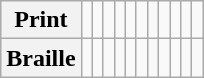<table class="wikitable" style="text-align:center">
<tr>
<th>Print</th>
<td><span></span></td>
<td><span></span></td>
<td><span></span></td>
<td><span></span></td>
<td><span></span></td>
<td><span></span></td>
<td><span></span></td>
<td><span></span></td>
<td><span></span></td>
<td><span></span></td>
<td><span></span></td>
</tr>
<tr>
<th>Braille</th>
<td></td>
<td></td>
<td></td>
<td></td>
<td></td>
<td></td>
<td></td>
<td></td>
<td></td>
<td></td>
<td></td>
</tr>
</table>
